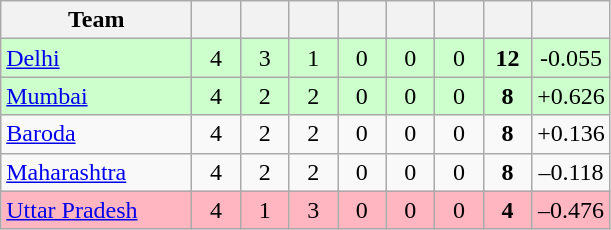<table class="wikitable" style="text-align:center">
<tr>
<th style="width:120px">Team</th>
<th style="width:25px"></th>
<th style="width:25px"></th>
<th style="width:25px"></th>
<th style="width:25px"></th>
<th style="width:25px"></th>
<th style="width:25px"></th>
<th style="width:25px"></th>
<th style="width:40px;"></th>
</tr>
<tr style="background:#cfc;">
<td style="text-align:left"><a href='#'>Delhi</a></td>
<td>4</td>
<td>3</td>
<td>1</td>
<td>0</td>
<td>0</td>
<td>0</td>
<td><strong>12</strong></td>
<td>-0.055</td>
</tr>
<tr style="background:#cfc;">
<td style="text-align:left"><a href='#'>Mumbai</a></td>
<td>4</td>
<td>2</td>
<td>2</td>
<td>0</td>
<td>0</td>
<td>0</td>
<td><strong>8</strong></td>
<td>+0.626</td>
</tr>
<tr>
<td style="text-align:left"><a href='#'>Baroda</a></td>
<td>4</td>
<td>2</td>
<td>2</td>
<td>0</td>
<td>0</td>
<td>0</td>
<td><strong>8</strong></td>
<td>+0.136</td>
</tr>
<tr>
<td style="text-align:left"><a href='#'>Maharashtra</a></td>
<td>4</td>
<td>2</td>
<td>2</td>
<td>0</td>
<td>0</td>
<td>0</td>
<td><strong>8</strong></td>
<td>–0.118</td>
</tr>
<tr style="background:lightpink;">
<td style="text-align:left"><a href='#'>Uttar Pradesh</a></td>
<td>4</td>
<td>1</td>
<td>3</td>
<td>0</td>
<td>0</td>
<td>0</td>
<td><strong>4</strong></td>
<td>–0.476</td>
</tr>
</table>
